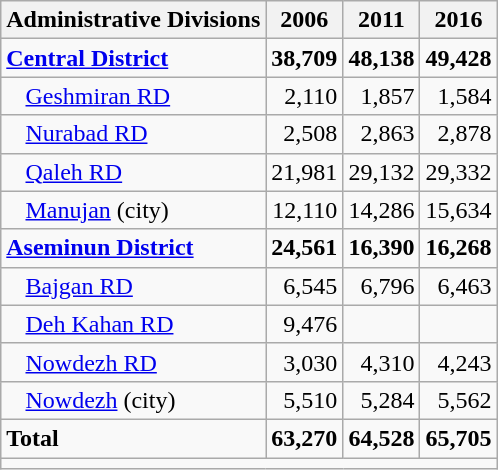<table class="wikitable">
<tr>
<th>Administrative Divisions</th>
<th>2006</th>
<th>2011</th>
<th>2016</th>
</tr>
<tr>
<td><strong><a href='#'>Central District</a></strong></td>
<td style="text-align: right;"><strong>38,709</strong></td>
<td style="text-align: right;"><strong>48,138</strong></td>
<td style="text-align: right;"><strong>49,428</strong></td>
</tr>
<tr>
<td style="padding-left: 1em;"><a href='#'>Geshmiran RD</a></td>
<td style="text-align: right;">2,110</td>
<td style="text-align: right;">1,857</td>
<td style="text-align: right;">1,584</td>
</tr>
<tr>
<td style="padding-left: 1em;"><a href='#'>Nurabad RD</a></td>
<td style="text-align: right;">2,508</td>
<td style="text-align: right;">2,863</td>
<td style="text-align: right;">2,878</td>
</tr>
<tr>
<td style="padding-left: 1em;"><a href='#'>Qaleh RD</a></td>
<td style="text-align: right;">21,981</td>
<td style="text-align: right;">29,132</td>
<td style="text-align: right;">29,332</td>
</tr>
<tr>
<td style="padding-left: 1em;"><a href='#'>Manujan</a> (city)</td>
<td style="text-align: right;">12,110</td>
<td style="text-align: right;">14,286</td>
<td style="text-align: right;">15,634</td>
</tr>
<tr>
<td><strong><a href='#'>Aseminun District</a></strong></td>
<td style="text-align: right;"><strong>24,561</strong></td>
<td style="text-align: right;"><strong>16,390</strong></td>
<td style="text-align: right;"><strong>16,268</strong></td>
</tr>
<tr>
<td style="padding-left: 1em;"><a href='#'>Bajgan RD</a></td>
<td style="text-align: right;">6,545</td>
<td style="text-align: right;">6,796</td>
<td style="text-align: right;">6,463</td>
</tr>
<tr>
<td style="padding-left: 1em;"><a href='#'>Deh Kahan RD</a></td>
<td style="text-align: right;">9,476</td>
<td style="text-align: right;"></td>
<td style="text-align: right;"></td>
</tr>
<tr>
<td style="padding-left: 1em;"><a href='#'>Nowdezh RD</a></td>
<td style="text-align: right;">3,030</td>
<td style="text-align: right;">4,310</td>
<td style="text-align: right;">4,243</td>
</tr>
<tr>
<td style="padding-left: 1em;"><a href='#'>Nowdezh</a> (city)</td>
<td style="text-align: right;">5,510</td>
<td style="text-align: right;">5,284</td>
<td style="text-align: right;">5,562</td>
</tr>
<tr>
<td><strong>Total</strong></td>
<td style="text-align: right;"><strong>63,270</strong></td>
<td style="text-align: right;"><strong>64,528</strong></td>
<td style="text-align: right;"><strong>65,705</strong></td>
</tr>
<tr>
<td colspan=4></td>
</tr>
</table>
